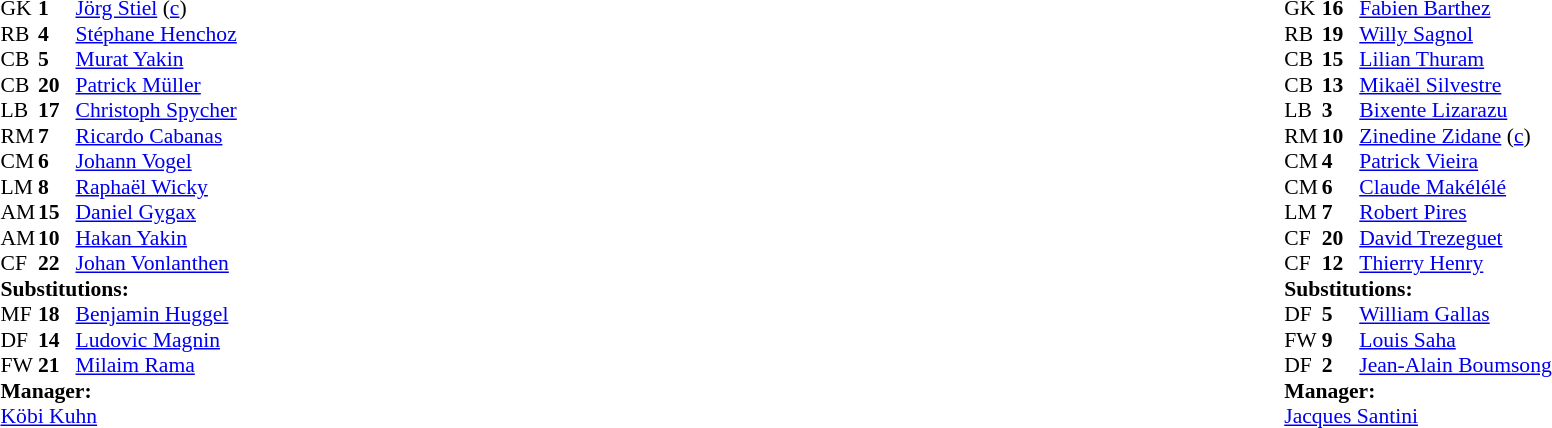<table style="width:100%;">
<tr>
<td style="vertical-align:top; width:40%;"><br><table style="font-size:90%" cellspacing="0" cellpadding="0">
<tr>
<th width="25"></th>
<th width="25"></th>
</tr>
<tr>
<td>GK</td>
<td><strong>1</strong></td>
<td><a href='#'>Jörg Stiel</a> (<a href='#'>c</a>)</td>
</tr>
<tr>
<td>RB</td>
<td><strong>4</strong></td>
<td><a href='#'>Stéphane Henchoz</a></td>
<td></td>
<td></td>
</tr>
<tr>
<td>CB</td>
<td><strong>5</strong></td>
<td><a href='#'>Murat Yakin</a></td>
</tr>
<tr>
<td>CB</td>
<td><strong>20</strong></td>
<td><a href='#'>Patrick Müller</a></td>
</tr>
<tr>
<td>LB</td>
<td><strong>17</strong></td>
<td><a href='#'>Christoph Spycher</a></td>
</tr>
<tr>
<td>RM</td>
<td><strong>7</strong></td>
<td><a href='#'>Ricardo Cabanas</a></td>
</tr>
<tr>
<td>CM</td>
<td><strong>6</strong></td>
<td><a href='#'>Johann Vogel</a></td>
</tr>
<tr>
<td>LM</td>
<td><strong>8</strong></td>
<td><a href='#'>Raphaël Wicky</a></td>
<td></td>
</tr>
<tr>
<td>AM</td>
<td><strong>15</strong></td>
<td><a href='#'>Daniel Gygax</a></td>
<td></td>
<td></td>
</tr>
<tr>
<td>AM</td>
<td><strong>10</strong></td>
<td><a href='#'>Hakan Yakin</a></td>
<td></td>
<td></td>
</tr>
<tr>
<td>CF</td>
<td><strong>22</strong></td>
<td><a href='#'>Johan Vonlanthen</a></td>
</tr>
<tr>
<td colspan=3><strong>Substitutions:</strong></td>
</tr>
<tr>
<td>MF</td>
<td><strong>18</strong></td>
<td><a href='#'>Benjamin Huggel</a></td>
<td></td>
<td></td>
</tr>
<tr>
<td>DF</td>
<td><strong>14</strong></td>
<td><a href='#'>Ludovic Magnin</a></td>
<td></td>
<td></td>
</tr>
<tr>
<td>FW</td>
<td><strong>21</strong></td>
<td><a href='#'>Milaim Rama</a></td>
<td></td>
<td></td>
</tr>
<tr>
<td colspan=3><strong>Manager:</strong></td>
</tr>
<tr>
<td colspan=3><a href='#'>Köbi Kuhn</a></td>
</tr>
</table>
</td>
<td valign="top"></td>
<td style="vertical-align:top; width:50%;"><br><table style="font-size:90%; margin:auto;" cellspacing="0" cellpadding="0">
<tr>
<th width=25></th>
<th width=25></th>
</tr>
<tr>
<td>GK</td>
<td><strong>16</strong></td>
<td><a href='#'>Fabien Barthez</a></td>
</tr>
<tr>
<td>RB</td>
<td><strong>19</strong></td>
<td><a href='#'>Willy Sagnol</a></td>
<td></td>
<td></td>
</tr>
<tr>
<td>CB</td>
<td><strong>15</strong></td>
<td><a href='#'>Lilian Thuram</a></td>
</tr>
<tr>
<td>CB</td>
<td><strong>13</strong></td>
<td><a href='#'>Mikaël Silvestre</a></td>
</tr>
<tr>
<td>LB</td>
<td><strong>3</strong></td>
<td><a href='#'>Bixente Lizarazu</a></td>
</tr>
<tr>
<td>RM</td>
<td><strong>10</strong></td>
<td><a href='#'>Zinedine Zidane</a> (<a href='#'>c</a>)</td>
</tr>
<tr>
<td>CM</td>
<td><strong>4</strong></td>
<td><a href='#'>Patrick Vieira</a></td>
</tr>
<tr>
<td>CM</td>
<td><strong>6</strong></td>
<td><a href='#'>Claude Makélélé</a></td>
</tr>
<tr>
<td>LM</td>
<td><strong>7</strong></td>
<td><a href='#'>Robert Pires</a></td>
</tr>
<tr>
<td>CF</td>
<td><strong>20</strong></td>
<td><a href='#'>David Trezeguet</a></td>
<td></td>
<td></td>
</tr>
<tr>
<td>CF</td>
<td><strong>12</strong></td>
<td><a href='#'>Thierry Henry</a></td>
<td></td>
</tr>
<tr>
<td colspan=3><strong>Substitutions:</strong></td>
</tr>
<tr>
<td>DF</td>
<td><strong>5</strong></td>
<td><a href='#'>William Gallas</a></td>
<td></td>
<td></td>
<td></td>
</tr>
<tr>
<td>FW</td>
<td><strong>9</strong></td>
<td><a href='#'>Louis Saha</a></td>
<td></td>
<td></td>
</tr>
<tr>
<td>DF</td>
<td><strong>2</strong></td>
<td><a href='#'>Jean-Alain Boumsong</a></td>
<td></td>
<td></td>
<td></td>
</tr>
<tr>
<td colspan=3><strong>Manager:</strong></td>
</tr>
<tr>
<td colspan=3><a href='#'>Jacques Santini</a></td>
</tr>
</table>
</td>
</tr>
</table>
